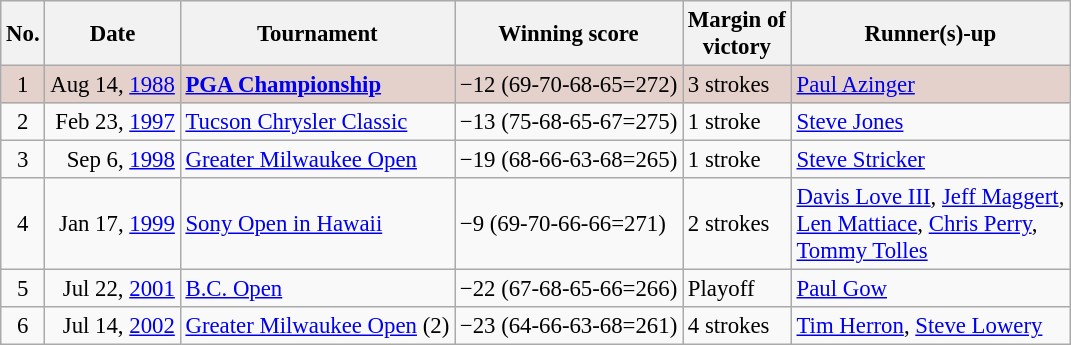<table class="wikitable" style="font-size:95%;">
<tr>
<th>No.</th>
<th>Date</th>
<th>Tournament</th>
<th>Winning score</th>
<th>Margin of<br>victory</th>
<th>Runner(s)-up</th>
</tr>
<tr style="background:#e5d1cb;">
<td align=center>1</td>
<td align=right>Aug 14, <a href='#'>1988</a></td>
<td><strong><a href='#'>PGA Championship</a></strong></td>
<td>−12 (69-70-68-65=272)</td>
<td>3 strokes</td>
<td> <a href='#'>Paul Azinger</a></td>
</tr>
<tr>
<td align=center>2</td>
<td align=right>Feb 23, <a href='#'>1997</a></td>
<td><a href='#'>Tucson Chrysler Classic</a></td>
<td>−13 (75-68-65-67=275)</td>
<td>1 stroke</td>
<td> <a href='#'>Steve Jones</a></td>
</tr>
<tr>
<td align=center>3</td>
<td align=right>Sep 6, <a href='#'>1998</a></td>
<td><a href='#'>Greater Milwaukee Open</a></td>
<td>−19 (68-66-63-68=265)</td>
<td>1 stroke</td>
<td> <a href='#'>Steve Stricker</a></td>
</tr>
<tr>
<td align=center>4</td>
<td align=right>Jan 17, <a href='#'>1999</a></td>
<td><a href='#'>Sony Open in Hawaii</a></td>
<td>−9 (69-70-66-66=271)</td>
<td>2 strokes</td>
<td> <a href='#'>Davis Love III</a>,  <a href='#'>Jeff Maggert</a>,<br> <a href='#'>Len Mattiace</a>,  <a href='#'>Chris Perry</a>,<br> <a href='#'>Tommy Tolles</a></td>
</tr>
<tr>
<td align=center>5</td>
<td align=right>Jul 22, <a href='#'>2001</a></td>
<td><a href='#'>B.C. Open</a></td>
<td>−22 (67-68-65-66=266)</td>
<td>Playoff</td>
<td> <a href='#'>Paul Gow</a></td>
</tr>
<tr>
<td align=center>6</td>
<td align=right>Jul 14, <a href='#'>2002</a></td>
<td><a href='#'>Greater Milwaukee Open</a> (2)</td>
<td>−23 (64-66-63-68=261)</td>
<td>4 strokes</td>
<td> <a href='#'>Tim Herron</a>,  <a href='#'>Steve Lowery</a></td>
</tr>
</table>
